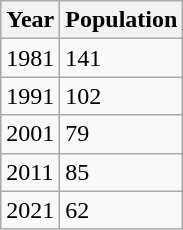<table class=wikitable>
<tr>
<th>Year</th>
<th>Population</th>
</tr>
<tr>
<td>1981</td>
<td>141</td>
</tr>
<tr>
<td>1991</td>
<td>102</td>
</tr>
<tr>
<td>2001</td>
<td>79</td>
</tr>
<tr>
<td>2011</td>
<td>85</td>
</tr>
<tr>
<td>2021</td>
<td>62</td>
</tr>
</table>
